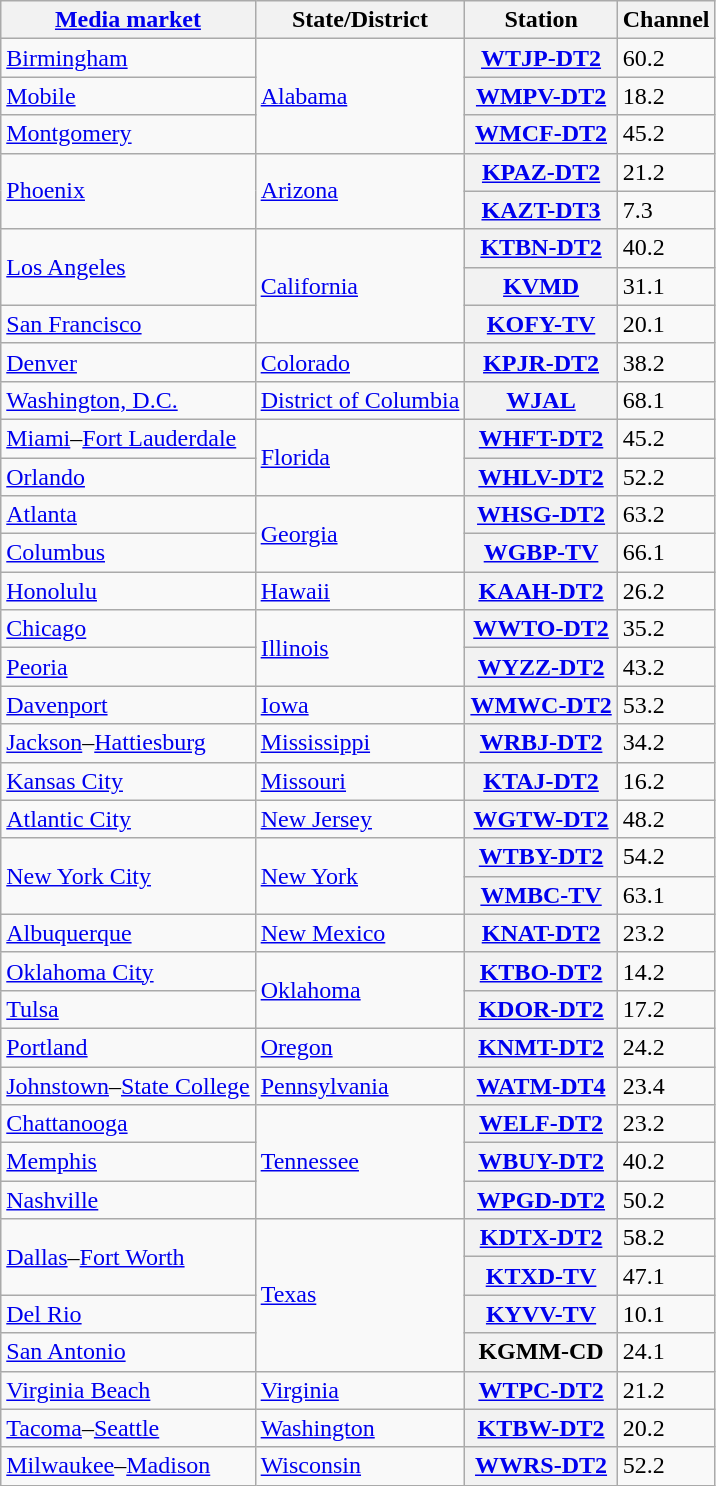<table class="wikitable sortable">
<tr>
<th scope="col"><a href='#'>Media market</a></th>
<th scope="col">State/District</th>
<th scope="col">Station</th>
<th scope="col">Channel</th>
</tr>
<tr>
<td><a href='#'>Birmingham</a></td>
<td rowspan="3"><a href='#'>Alabama</a></td>
<th scope="row"><a href='#'>WTJP-DT2</a></th>
<td>60.2</td>
</tr>
<tr>
<td><a href='#'>Mobile</a></td>
<th scope="row"><a href='#'>WMPV-DT2</a></th>
<td>18.2</td>
</tr>
<tr>
<td><a href='#'>Montgomery</a></td>
<th scope="row"><a href='#'>WMCF-DT2</a></th>
<td>45.2</td>
</tr>
<tr>
<td rowspan="2"><a href='#'>Phoenix</a></td>
<td rowspan="2"><a href='#'>Arizona</a></td>
<th scope="row"><a href='#'>KPAZ-DT2</a></th>
<td>21.2</td>
</tr>
<tr>
<th scope="row"><a href='#'>KAZT-DT3</a></th>
<td>7.3</td>
</tr>
<tr>
<td rowspan="2"><a href='#'>Los Angeles</a></td>
<td rowspan="3"><a href='#'>California</a></td>
<th scope="row"><a href='#'>KTBN-DT2</a></th>
<td>40.2</td>
</tr>
<tr>
<th scope="row"><a href='#'>KVMD</a></th>
<td>31.1</td>
</tr>
<tr>
<td><a href='#'>San Francisco</a></td>
<th scope="row"><a href='#'>KOFY-TV</a></th>
<td>20.1</td>
</tr>
<tr>
<td><a href='#'>Denver</a></td>
<td><a href='#'>Colorado</a></td>
<th scope="row"><a href='#'>KPJR-DT2</a></th>
<td>38.2</td>
</tr>
<tr>
<td><a href='#'>Washington, D.C.</a></td>
<td><a href='#'>District of Columbia</a></td>
<th scope="row"><a href='#'>WJAL</a></th>
<td>68.1</td>
</tr>
<tr>
<td><a href='#'>Miami</a>–<a href='#'>Fort Lauderdale</a></td>
<td rowspan="2"><a href='#'>Florida</a></td>
<th scope="row"><a href='#'>WHFT-DT2</a></th>
<td>45.2</td>
</tr>
<tr>
<td><a href='#'>Orlando</a></td>
<th scope="row"><a href='#'>WHLV-DT2</a></th>
<td>52.2</td>
</tr>
<tr>
<td><a href='#'>Atlanta</a></td>
<td rowspan="2"><a href='#'>Georgia</a></td>
<th scope="row"><a href='#'>WHSG-DT2</a></th>
<td>63.2</td>
</tr>
<tr>
<td><a href='#'>Columbus</a></td>
<th scope="row"><a href='#'>WGBP-TV</a></th>
<td>66.1</td>
</tr>
<tr>
<td><a href='#'>Honolulu</a></td>
<td><a href='#'>Hawaii</a></td>
<th scope="row"><a href='#'>KAAH-DT2</a></th>
<td>26.2</td>
</tr>
<tr>
<td><a href='#'>Chicago</a></td>
<td rowspan="2"><a href='#'>Illinois</a></td>
<th scope="row"><a href='#'>WWTO-DT2</a></th>
<td>35.2</td>
</tr>
<tr>
<td><a href='#'>Peoria</a></td>
<th scope="row"><a href='#'>WYZZ-DT2</a></th>
<td>43.2</td>
</tr>
<tr>
<td><a href='#'>Davenport</a></td>
<td><a href='#'>Iowa</a></td>
<th scope="row"><a href='#'>WMWC-DT2</a></th>
<td>53.2</td>
</tr>
<tr>
<td><a href='#'>Jackson</a>–<a href='#'>Hattiesburg</a></td>
<td><a href='#'>Mississippi</a></td>
<th scope="row"><a href='#'>WRBJ-DT2</a></th>
<td>34.2</td>
</tr>
<tr>
<td><a href='#'>Kansas City</a></td>
<td><a href='#'>Missouri</a></td>
<th scope="row"><a href='#'>KTAJ-DT2</a></th>
<td>16.2</td>
</tr>
<tr>
<td><a href='#'>Atlantic City</a></td>
<td><a href='#'>New Jersey</a></td>
<th scope="row"><a href='#'>WGTW-DT2</a></th>
<td>48.2</td>
</tr>
<tr>
<td rowspan="2"><a href='#'>New York City</a></td>
<td rowspan="2"><a href='#'>New York</a></td>
<th scope="row"><a href='#'>WTBY-DT2</a></th>
<td>54.2</td>
</tr>
<tr>
<th scope="row"><a href='#'>WMBC-TV</a></th>
<td>63.1</td>
</tr>
<tr>
<td><a href='#'>Albuquerque</a></td>
<td><a href='#'>New Mexico</a></td>
<th scope="row"><a href='#'>KNAT-DT2</a></th>
<td>23.2</td>
</tr>
<tr>
<td><a href='#'>Oklahoma City</a></td>
<td rowspan="2"><a href='#'>Oklahoma</a></td>
<th scope="row"><a href='#'>KTBO-DT2</a></th>
<td>14.2</td>
</tr>
<tr>
<td><a href='#'>Tulsa</a></td>
<th scope="row"><a href='#'>KDOR-DT2</a></th>
<td>17.2</td>
</tr>
<tr>
<td><a href='#'>Portland</a></td>
<td><a href='#'>Oregon</a></td>
<th scope="row"><a href='#'>KNMT-DT2</a></th>
<td>24.2</td>
</tr>
<tr>
<td><a href='#'>Johnstown</a>–<a href='#'>State College</a></td>
<td><a href='#'>Pennsylvania</a></td>
<th scope="row"><a href='#'>WATM-DT4</a></th>
<td>23.4</td>
</tr>
<tr>
<td><a href='#'>Chattanooga</a></td>
<td rowspan="3"><a href='#'>Tennessee</a></td>
<th scope="row"><a href='#'>WELF-DT2</a></th>
<td>23.2</td>
</tr>
<tr>
<td><a href='#'>Memphis</a></td>
<th scope="row"><a href='#'>WBUY-DT2</a></th>
<td>40.2</td>
</tr>
<tr>
<td><a href='#'>Nashville</a></td>
<th scope="row"><a href='#'>WPGD-DT2</a></th>
<td>50.2</td>
</tr>
<tr>
<td rowspan="2"><a href='#'>Dallas</a>–<a href='#'>Fort Worth</a></td>
<td rowspan="4"><a href='#'>Texas</a></td>
<th scope="row"><a href='#'>KDTX-DT2</a></th>
<td>58.2</td>
</tr>
<tr>
<th scope="row"><a href='#'>KTXD-TV</a></th>
<td>47.1</td>
</tr>
<tr>
<td><a href='#'>Del Rio</a></td>
<th scope="row"><a href='#'>KYVV-TV</a></th>
<td>10.1</td>
</tr>
<tr>
<td><a href='#'>San Antonio</a></td>
<th scope="row">KGMM-CD</th>
<td>24.1</td>
</tr>
<tr>
<td><a href='#'>Virginia Beach</a></td>
<td><a href='#'>Virginia</a></td>
<th scope="row"><a href='#'>WTPC-DT2</a></th>
<td>21.2</td>
</tr>
<tr>
<td><a href='#'>Tacoma</a>–<a href='#'>Seattle</a></td>
<td><a href='#'>Washington</a></td>
<th scope="row"><a href='#'>KTBW-DT2</a></th>
<td>20.2</td>
</tr>
<tr>
<td><a href='#'>Milwaukee</a>–<a href='#'>Madison</a></td>
<td><a href='#'>Wisconsin</a></td>
<th scope="row"><a href='#'>WWRS-DT2</a></th>
<td>52.2</td>
</tr>
</table>
